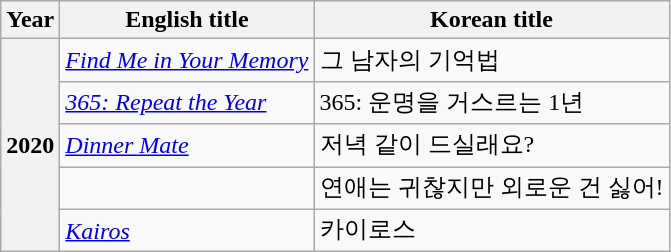<table class="wikitable sortable plainrowheaders">
<tr>
<th scope="col">Year</th>
<th scope="col">English title</th>
<th scope="col">Korean title</th>
</tr>
<tr>
<th scope="row" rowspan="5">2020</th>
<td><em><a href='#'>Find Me in Your Memory</a></em></td>
<td>그 남자의 기억법</td>
</tr>
<tr>
<td><em><a href='#'>365: Repeat the Year</a></em></td>
<td>365: 운명을 거스르는 1년</td>
</tr>
<tr>
<td><em><a href='#'>Dinner Mate</a></em></td>
<td>저녁 같이 드실래요?</td>
</tr>
<tr>
<td><em></em></td>
<td>연애는 귀찮지만 외로운 건 싫어!</td>
</tr>
<tr>
<td><em><a href='#'>Kairos</a></em></td>
<td>카이로스</td>
</tr>
</table>
